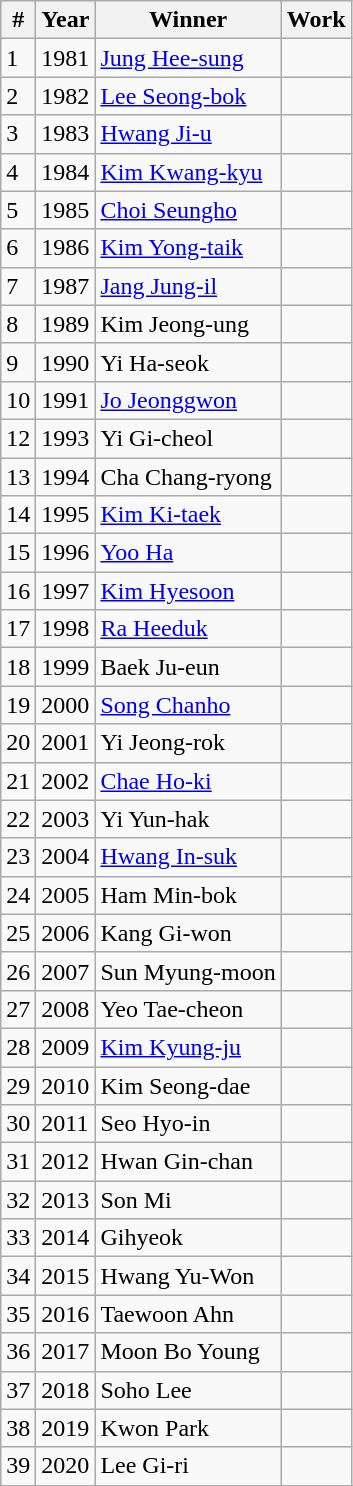<table class="wikitable">
<tr>
<th>#</th>
<th>Year</th>
<th>Winner</th>
<th>Work</th>
</tr>
<tr>
<td>1</td>
<td>1981</td>
<td><a href='#'>Jung Hee-sung</a></td>
<td></td>
</tr>
<tr>
<td>2</td>
<td>1982</td>
<td><a href='#'>Lee Seong-bok</a></td>
<td></td>
</tr>
<tr>
<td>3</td>
<td>1983</td>
<td><a href='#'>Hwang Ji-u</a></td>
<td></td>
</tr>
<tr>
<td>4</td>
<td>1984</td>
<td><a href='#'>Kim Kwang-kyu</a></td>
<td></td>
</tr>
<tr>
<td>5</td>
<td>1985</td>
<td><a href='#'>Choi Seungho</a></td>
<td></td>
</tr>
<tr>
<td>6</td>
<td>1986</td>
<td><a href='#'>Kim Yong-taik</a></td>
<td></td>
</tr>
<tr>
<td>7</td>
<td>1987</td>
<td><a href='#'>Jang Jung-il</a></td>
<td></td>
</tr>
<tr>
<td>8</td>
<td>1989</td>
<td>Kim Jeong-ung</td>
<td></td>
</tr>
<tr>
<td>9</td>
<td>1990</td>
<td>Yi Ha-seok</td>
<td></td>
</tr>
<tr>
<td>10</td>
<td>1991</td>
<td><a href='#'>Jo Jeonggwon</a></td>
<td></td>
</tr>
<tr>
<td>12</td>
<td>1993</td>
<td>Yi Gi-cheol</td>
<td></td>
</tr>
<tr>
<td>13</td>
<td>1994</td>
<td>Cha Chang-ryong</td>
<td></td>
</tr>
<tr>
<td>14</td>
<td>1995</td>
<td><a href='#'>Kim Ki-taek</a></td>
<td></td>
</tr>
<tr>
<td>15</td>
<td>1996</td>
<td><a href='#'>Yoo Ha</a></td>
<td></td>
</tr>
<tr>
<td>16</td>
<td>1997</td>
<td><a href='#'>Kim Hyesoon</a></td>
<td></td>
</tr>
<tr>
<td>17</td>
<td>1998</td>
<td><a href='#'>Ra Heeduk</a></td>
<td></td>
</tr>
<tr>
<td>18</td>
<td>1999</td>
<td>Baek Ju-eun</td>
<td></td>
</tr>
<tr>
<td>19</td>
<td>2000</td>
<td><a href='#'>Song Chanho</a></td>
<td></td>
</tr>
<tr>
<td>20</td>
<td>2001</td>
<td>Yi Jeong-rok</td>
<td></td>
</tr>
<tr>
<td>21</td>
<td>2002</td>
<td><a href='#'>Chae Ho-ki</a></td>
<td></td>
</tr>
<tr>
<td>22</td>
<td>2003</td>
<td>Yi Yun-hak</td>
<td></td>
</tr>
<tr>
<td>23</td>
<td>2004</td>
<td><a href='#'>Hwang In-suk</a></td>
<td></td>
</tr>
<tr>
<td>24</td>
<td>2005</td>
<td>Ham Min-bok</td>
<td></td>
</tr>
<tr>
<td>25</td>
<td>2006</td>
<td>Kang Gi-won</td>
<td></td>
</tr>
<tr>
<td>26</td>
<td>2007</td>
<td>Sun Myung-moon</td>
<td></td>
</tr>
<tr>
<td>27</td>
<td>2008</td>
<td>Yeo Tae-cheon</td>
<td></td>
</tr>
<tr>
<td>28</td>
<td>2009</td>
<td><a href='#'>Kim Kyung-ju</a></td>
<td></td>
</tr>
<tr>
<td>29</td>
<td>2010</td>
<td>Kim Seong-dae</td>
<td></td>
</tr>
<tr>
<td>30</td>
<td>2011</td>
<td>Seo Hyo-in</td>
<td></td>
</tr>
<tr>
<td>31</td>
<td>2012</td>
<td>Hwan Gin-chan</td>
<td></td>
</tr>
<tr>
<td>32</td>
<td>2013</td>
<td>Son Mi</td>
<td></td>
</tr>
<tr>
<td>33</td>
<td>2014</td>
<td>Gihyeok</td>
<td></td>
</tr>
<tr>
<td>34</td>
<td>2015</td>
<td>Hwang Yu-Won</td>
<td></td>
</tr>
<tr>
<td>35</td>
<td>2016</td>
<td>Taewoon Ahn</td>
<td></td>
</tr>
<tr>
<td>36</td>
<td>2017</td>
<td>Moon Bo Young</td>
<td></td>
</tr>
<tr>
<td>37</td>
<td>2018</td>
<td>Soho Lee</td>
<td></td>
</tr>
<tr>
<td>38</td>
<td>2019</td>
<td>Kwon Park</td>
<td></td>
</tr>
<tr>
<td>39</td>
<td>2020</td>
<td>Lee Gi-ri</td>
<td></td>
</tr>
<tr>
</tr>
</table>
